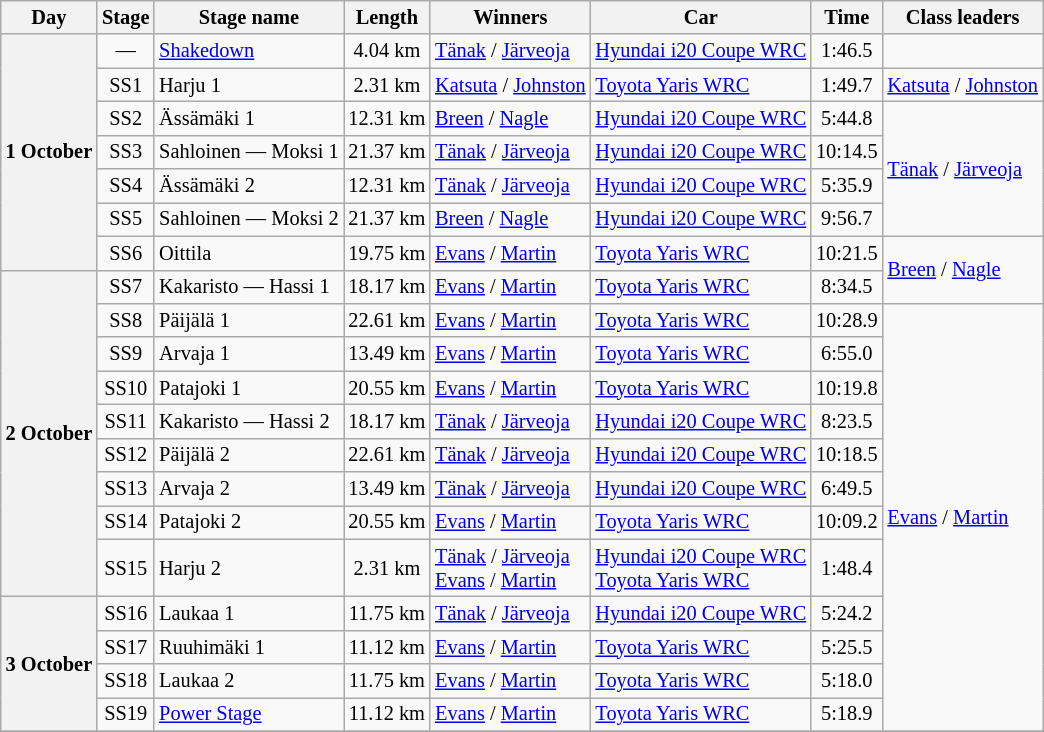<table class="wikitable" style="font-size: 85%;">
<tr>
<th>Day</th>
<th>Stage</th>
<th>Stage name</th>
<th>Length</th>
<th>Winners</th>
<th>Car</th>
<th>Time</th>
<th>Class leaders</th>
</tr>
<tr>
<th rowspan="7">1 October</th>
<td align="center">—</td>
<td><a href='#'>Shakedown</a></td>
<td align="center">4.04 km</td>
<td><a href='#'>Tänak</a> / <a href='#'>Järveoja</a></td>
<td><a href='#'>Hyundai i20 Coupe WRC</a></td>
<td align="center">1:46.5</td>
<td></td>
</tr>
<tr>
<td align="center">SS1</td>
<td>Harju 1</td>
<td align="center">2.31 km</td>
<td><a href='#'>Katsuta</a> / <a href='#'>Johnston</a></td>
<td><a href='#'>Toyota Yaris WRC</a></td>
<td align="center">1:49.7</td>
<td><a href='#'>Katsuta</a> / <a href='#'>Johnston</a></td>
</tr>
<tr>
<td align="center">SS2</td>
<td>Ässämäki 1</td>
<td align="center">12.31 km</td>
<td><a href='#'>Breen</a> / <a href='#'>Nagle</a></td>
<td><a href='#'>Hyundai i20 Coupe WRC</a></td>
<td align="center">5:44.8</td>
<td rowspan="4"><a href='#'>Tänak</a> / <a href='#'>Järveoja</a></td>
</tr>
<tr>
<td align="center">SS3</td>
<td>Sahloinen — Moksi 1</td>
<td align="center">21.37 km</td>
<td><a href='#'>Tänak</a> / <a href='#'>Järveoja</a></td>
<td><a href='#'>Hyundai i20 Coupe WRC</a></td>
<td align="center">10:14.5</td>
</tr>
<tr>
<td align="center">SS4</td>
<td>Ässämäki 2</td>
<td align="center">12.31 km</td>
<td><a href='#'>Tänak</a> / <a href='#'>Järveoja</a></td>
<td><a href='#'>Hyundai i20 Coupe WRC</a></td>
<td align="center">5:35.9</td>
</tr>
<tr>
<td align="center">SS5</td>
<td>Sahloinen — Moksi 2</td>
<td align="center">21.37 km</td>
<td><a href='#'>Breen</a> / <a href='#'>Nagle</a></td>
<td><a href='#'>Hyundai i20 Coupe WRC</a></td>
<td align="center">9:56.7</td>
</tr>
<tr>
<td align="center">SS6</td>
<td>Oittila</td>
<td align="center">19.75 km</td>
<td><a href='#'>Evans</a> / <a href='#'>Martin</a></td>
<td><a href='#'>Toyota Yaris WRC</a></td>
<td align="center">10:21.5</td>
<td rowspan="2"><a href='#'>Breen</a> / <a href='#'>Nagle</a></td>
</tr>
<tr>
<th rowspan="9">2 October</th>
<td align="center">SS7</td>
<td>Kakaristo — Hassi 1</td>
<td align="center">18.17 km</td>
<td><a href='#'>Evans</a> / <a href='#'>Martin</a></td>
<td><a href='#'>Toyota Yaris WRC</a></td>
<td align="center">8:34.5</td>
</tr>
<tr>
<td align="center">SS8</td>
<td>Päijälä 1</td>
<td align="center">22.61 km</td>
<td><a href='#'>Evans</a> / <a href='#'>Martin</a></td>
<td><a href='#'>Toyota Yaris WRC</a></td>
<td align="center">10:28.9</td>
<td rowspan="12"><a href='#'>Evans</a> / <a href='#'>Martin</a></td>
</tr>
<tr>
<td align="center">SS9</td>
<td>Arvaja 1</td>
<td align="center">13.49 km</td>
<td><a href='#'>Evans</a> / <a href='#'>Martin</a></td>
<td><a href='#'>Toyota Yaris WRC</a></td>
<td align="center">6:55.0</td>
</tr>
<tr>
<td align="center">SS10</td>
<td>Patajoki 1</td>
<td align="center">20.55 km</td>
<td><a href='#'>Evans</a> / <a href='#'>Martin</a></td>
<td><a href='#'>Toyota Yaris WRC</a></td>
<td align="center">10:19.8</td>
</tr>
<tr>
<td align="center">SS11</td>
<td>Kakaristo — Hassi 2</td>
<td align="center">18.17 km</td>
<td><a href='#'>Tänak</a> / <a href='#'>Järveoja</a></td>
<td><a href='#'>Hyundai i20 Coupe WRC</a></td>
<td align="center">8:23.5</td>
</tr>
<tr>
<td align="center">SS12</td>
<td>Päijälä 2</td>
<td align="center">22.61 km</td>
<td><a href='#'>Tänak</a> / <a href='#'>Järveoja</a></td>
<td><a href='#'>Hyundai i20 Coupe WRC</a></td>
<td align="center">10:18.5</td>
</tr>
<tr>
<td align="center">SS13</td>
<td>Arvaja 2</td>
<td align="center">13.49 km</td>
<td><a href='#'>Tänak</a> / <a href='#'>Järveoja</a></td>
<td><a href='#'>Hyundai i20 Coupe WRC</a></td>
<td align="center">6:49.5</td>
</tr>
<tr>
<td align="center">SS14</td>
<td>Patajoki 2</td>
<td align="center">20.55 km</td>
<td><a href='#'>Evans</a> / <a href='#'>Martin</a></td>
<td><a href='#'>Toyota Yaris WRC</a></td>
<td align="center">10:09.2</td>
</tr>
<tr>
<td align="center">SS15</td>
<td>Harju 2</td>
<td align="center">2.31 km</td>
<td><a href='#'>Tänak</a> / <a href='#'>Järveoja</a><br><a href='#'>Evans</a> / <a href='#'>Martin</a></td>
<td><a href='#'>Hyundai i20 Coupe WRC</a><br><a href='#'>Toyota Yaris WRC</a></td>
<td align="center">1:48.4</td>
</tr>
<tr>
<th rowspan="4">3 October</th>
<td align="center">SS16</td>
<td>Laukaa 1</td>
<td align="center">11.75 km</td>
<td><a href='#'>Tänak</a> / <a href='#'>Järveoja</a></td>
<td><a href='#'>Hyundai i20 Coupe WRC</a></td>
<td align="center">5:24.2</td>
</tr>
<tr>
<td align="center">SS17</td>
<td>Ruuhimäki 1</td>
<td align="center">11.12 km</td>
<td><a href='#'>Evans</a> / <a href='#'>Martin</a></td>
<td><a href='#'>Toyota Yaris WRC</a></td>
<td align="center">5:25.5</td>
</tr>
<tr>
<td align="center">SS18</td>
<td>Laukaa 2</td>
<td align="center">11.75 km</td>
<td><a href='#'>Evans</a> / <a href='#'>Martin</a></td>
<td><a href='#'>Toyota Yaris WRC</a></td>
<td align="center">5:18.0</td>
</tr>
<tr>
<td align="center">SS19</td>
<td><a href='#'>Power Stage</a></td>
<td align="center">11.12 km</td>
<td><a href='#'>Evans</a> / <a href='#'>Martin</a></td>
<td><a href='#'>Toyota Yaris WRC</a></td>
<td align="center">5:18.9</td>
</tr>
<tr>
</tr>
</table>
